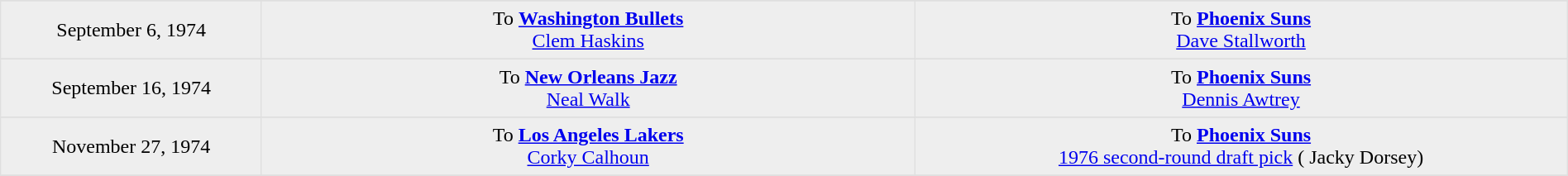<table border=1 style="border-collapse:collapse; text-align: center; width: 100%" bordercolor="#DFDFDF"  cellpadding="5">
<tr>
</tr>
<tr bgcolor="eeeeee">
<td style="width:12%">September 6, 1974</td>
<td style="width:30%" valign="top">To <strong><a href='#'>Washington Bullets</a></strong><br> <a href='#'>Clem Haskins</a></td>
<td style="width:30%" valign="top">To <strong><a href='#'>Phoenix Suns</a></strong><br> <a href='#'>Dave Stallworth</a></td>
</tr>
<tr>
</tr>
<tr bgcolor="eeeeee">
<td style="width:12%">September 16, 1974</td>
<td style="width:30%" valign="top">To <strong><a href='#'>New Orleans Jazz</a></strong><br> <a href='#'>Neal Walk</a></td>
<td style="width:30%" valign="top">To <strong><a href='#'>Phoenix Suns</a></strong><br> <a href='#'>Dennis Awtrey</a></td>
</tr>
<tr>
</tr>
<tr bgcolor="eeeeee">
<td style="width:12%">November 27, 1974</td>
<td style="width:30%" valign="top">To <strong><a href='#'>Los Angeles Lakers</a></strong><br> <a href='#'>Corky Calhoun</a></td>
<td style="width:30%" valign="top">To <strong><a href='#'>Phoenix Suns</a></strong><br><a href='#'>1976 second-round draft pick</a> ( Jacky Dorsey)</td>
</tr>
<tr>
</tr>
</table>
